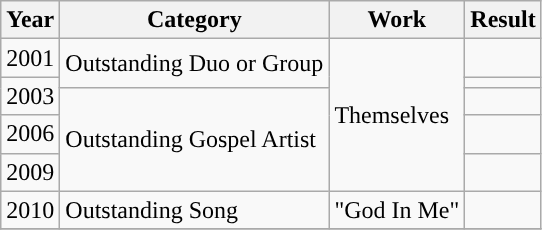<table class="wikitable">
<tr>
<th>Year</th>
<th>Category</th>
<th>Work</th>
<th>Result</th>
</tr>
<tr>
<td>2001</td>
<td rowspan="2">Outstanding Duo or Group</td>
<td rowspan="5">Themselves</td>
<td></td>
</tr>
<tr>
<td rowspan="2">2003</td>
<td></td>
</tr>
<tr>
<td rowspan="3">Outstanding Gospel Artist</td>
<td></td>
</tr>
<tr>
<td>2006</td>
<td></td>
</tr>
<tr>
<td>2009</td>
<td></td>
</tr>
<tr>
<td>2010</td>
<td>Outstanding Song</td>
<td>"God In Me"</td>
<td></td>
</tr>
<tr>
</tr>
</table>
